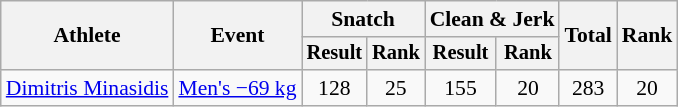<table class="wikitable" style="font-size:90%">
<tr>
<th rowspan="2">Athlete</th>
<th rowspan="2">Event</th>
<th colspan="2">Snatch</th>
<th colspan="2">Clean & Jerk</th>
<th rowspan="2">Total</th>
<th rowspan="2">Rank</th>
</tr>
<tr style="font-size:95%">
<th>Result</th>
<th>Rank</th>
<th>Result</th>
<th>Rank</th>
</tr>
<tr align=center>
<td align=left><a href='#'>Dimitris Minasidis</a></td>
<td align=left><a href='#'>Men's −69 kg</a></td>
<td>128</td>
<td>25</td>
<td>155</td>
<td>20</td>
<td>283</td>
<td>20</td>
</tr>
</table>
